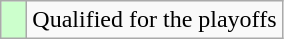<table class="wikitable">
<tr>
<td width=10px bgcolor="#ccffcc"></td>
<td>Qualified for the playoffs</td>
</tr>
</table>
